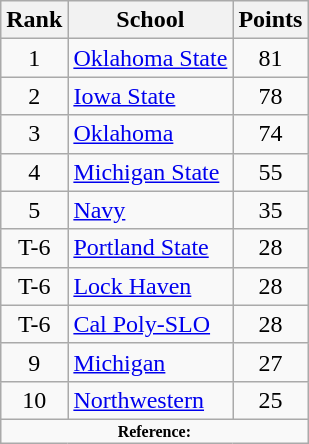<table class="wikitable" style="text-align:center">
<tr>
<th>Rank</th>
<th>School</th>
<th>Points</th>
</tr>
<tr>
<td>1</td>
<td align=left><a href='#'>Oklahoma State</a></td>
<td>81</td>
</tr>
<tr>
<td>2</td>
<td align=left><a href='#'>Iowa State</a></td>
<td>78</td>
</tr>
<tr>
<td>3</td>
<td align=left><a href='#'>Oklahoma</a></td>
<td>74</td>
</tr>
<tr>
<td>4</td>
<td align=left><a href='#'>Michigan State</a></td>
<td>55</td>
</tr>
<tr>
<td>5</td>
<td align=left><a href='#'>Navy</a></td>
<td>35</td>
</tr>
<tr>
<td>T-6</td>
<td align=left><a href='#'>Portland State</a></td>
<td>28</td>
</tr>
<tr>
<td>T-6</td>
<td align=left><a href='#'>Lock Haven</a></td>
<td>28</td>
</tr>
<tr>
<td>T-6</td>
<td align=left><a href='#'>Cal Poly-SLO</a></td>
<td>28</td>
</tr>
<tr>
<td>9</td>
<td align=left><a href='#'>Michigan</a></td>
<td>27</td>
</tr>
<tr>
<td>10</td>
<td align=left><a href='#'>Northwestern</a></td>
<td>25</td>
</tr>
<tr>
<td colspan="3"  style="font-size:8pt; text-align:center;"><strong>Reference:</strong></td>
</tr>
</table>
